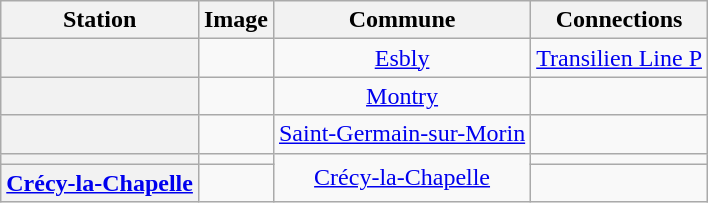<table class="wikitable sortable plainrowheaders" style="text-align:center">
<tr>
<th scope="col" class=unsortable>Station</th>
<th scope="col" class=unsortable>Image</th>
<th scope="col">Commune</th>
<th scope="col" class=unsortable>Connections</th>
</tr>
<tr>
<th></th>
<td></td>
<td><a href='#'>Esbly</a></td>
<td align=left> <a href='#'>Transilien Line P</a></td>
</tr>
<tr>
<th></th>
<td></td>
<td><a href='#'>Montry</a></td>
<td align=left></td>
</tr>
<tr>
<th></th>
<td></td>
<td><a href='#'>Saint-Germain-sur-Morin</a></td>
<td align=left></td>
</tr>
<tr>
<th></th>
<td></td>
<td rowspan = 2><a href='#'>Crécy-la-Chapelle</a></td>
<td align=left></td>
</tr>
<tr>
<th><a href='#'>Crécy-la-Chapelle</a></th>
<td></td>
<td align=left></td>
</tr>
</table>
